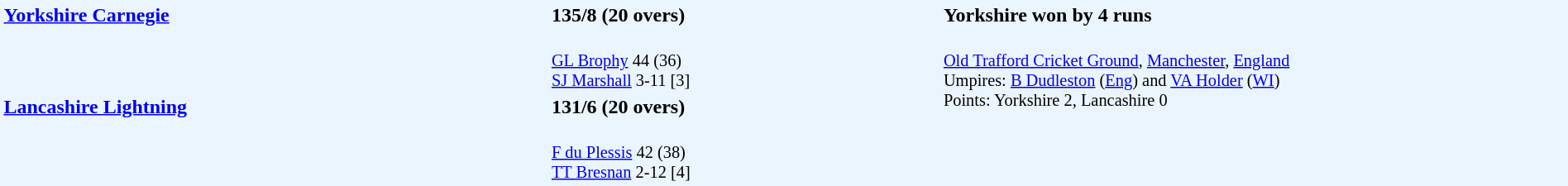<table style="width:100%; background:#ebf5ff;">
<tr>
<td style="width:35%; vertical-align:top;" rowspan="2"><strong><a href='#'>Yorkshire Carnegie</a></strong></td>
<td style="width:25%;"><strong>135/8 (20 overs)</strong></td>
<td style="width:40%;"><strong>Yorkshire won by 4 runs</strong></td>
</tr>
<tr>
<td style="font-size: 85%;"><br><a href='#'>GL Brophy</a> 44 (36)<br>
<a href='#'>SJ Marshall</a> 3-11 [3]</td>
<td style="vertical-align:top; font-size:85%;" rowspan="3"><br><a href='#'>Old Trafford Cricket Ground</a>, <a href='#'>Manchester</a>, <a href='#'>England</a><br>
Umpires: <a href='#'>B Dudleston</a> (<a href='#'>Eng</a>) and <a href='#'>VA Holder</a> (<a href='#'>WI</a>)<br>
Points: Yorkshire 2, Lancashire 0</td>
</tr>
<tr>
<td style="vertical-align:top;" rowspan="2"><strong><a href='#'>Lancashire Lightning</a></strong></td>
<td><strong>131/6 (20 overs)</strong></td>
</tr>
<tr>
<td style="font-size: 85%;"><br><a href='#'>F du Plessis</a> 42 (38)<br>
<a href='#'>TT Bresnan</a> 2-12 [4]</td>
</tr>
</table>
